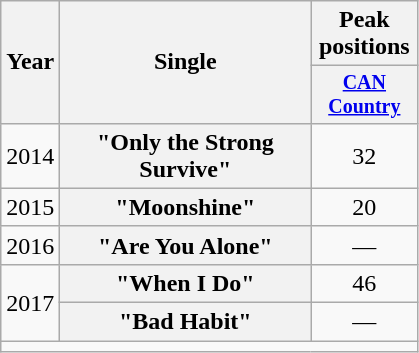<table class="wikitable plainrowheaders" style="text-align:center;">
<tr>
<th rowspan="2" style="width:1em;">Year</th>
<th rowspan="2" style="width:10em;">Single</th>
<th>Peak positions</th>
</tr>
<tr style="font-size:smaller;">
<th width="65"><a href='#'>CAN Country</a><br></th>
</tr>
<tr>
<td>2014</td>
<th scope="row">"Only the Strong Survive"</th>
<td>32</td>
</tr>
<tr>
<td>2015</td>
<th scope="row">"Moonshine"</th>
<td>20</td>
</tr>
<tr>
<td>2016</td>
<th scope="row">"Are You Alone"</th>
<td>—</td>
</tr>
<tr>
<td rowspan="2">2017</td>
<th scope="row">"When I Do"</th>
<td>46</td>
</tr>
<tr>
<th scope="row">"Bad Habit"</th>
<td>—</td>
</tr>
<tr>
<td colspan="3"></td>
</tr>
</table>
